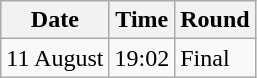<table class="wikitable">
<tr>
<th>Date</th>
<th>Time</th>
<th>Round</th>
</tr>
<tr>
<td>11 August</td>
<td>19:02</td>
<td>Final</td>
</tr>
</table>
